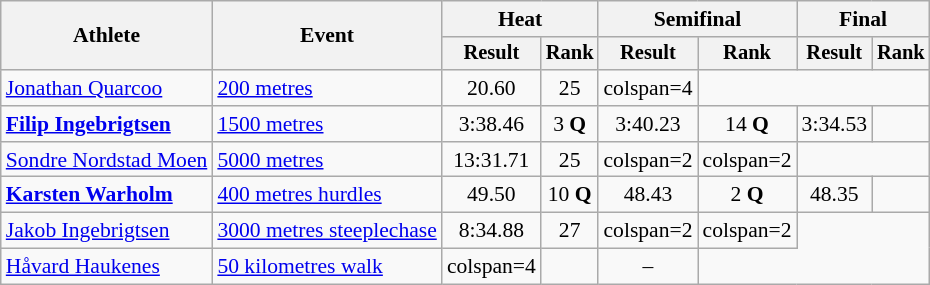<table class="wikitable" style="font-size:90%">
<tr>
<th rowspan="2">Athlete</th>
<th rowspan="2">Event</th>
<th colspan="2">Heat</th>
<th colspan="2">Semifinal</th>
<th colspan="2">Final</th>
</tr>
<tr style="font-size:95%">
<th>Result</th>
<th>Rank</th>
<th>Result</th>
<th>Rank</th>
<th>Result</th>
<th>Rank</th>
</tr>
<tr style=text-align:center>
<td style=text-align:left><a href='#'>Jonathan Quarcoo</a></td>
<td style=text-align:left><a href='#'>200 metres</a></td>
<td>20.60</td>
<td>25</td>
<td>colspan=4 </td>
</tr>
<tr style=text-align:center>
<td style=text-align:left><strong><a href='#'>Filip Ingebrigtsen</a></strong></td>
<td style=text-align:left><a href='#'>1500 metres</a></td>
<td>3:38.46</td>
<td>3 <strong>Q</strong></td>
<td>3:40.23</td>
<td>14 <strong>Q</strong></td>
<td>3:34.53</td>
<td></td>
</tr>
<tr style=text-align:center>
<td style=text-align:left><a href='#'>Sondre Nordstad Moen</a></td>
<td style=text-align:left><a href='#'>5000 metres</a></td>
<td>13:31.71</td>
<td>25</td>
<td>colspan=2 </td>
<td>colspan=2 </td>
</tr>
<tr style=text-align:center>
<td style=text-align:left><strong><a href='#'>Karsten Warholm</a></strong></td>
<td style=text-align:left><a href='#'>400 metres hurdles</a></td>
<td>49.50</td>
<td>10 <strong>Q</strong></td>
<td>48.43</td>
<td>2 <strong>Q</strong></td>
<td>48.35</td>
<td></td>
</tr>
<tr style=text-align:center>
<td style=text-align:left><a href='#'>Jakob Ingebrigtsen</a></td>
<td style=text-align:left><a href='#'>3000 metres steeplechase</a></td>
<td>8:34.88</td>
<td>27</td>
<td>colspan=2 </td>
<td>colspan=2 </td>
</tr>
<tr style=text-align:center>
<td style=text-align:left><a href='#'>Håvard Haukenes</a></td>
<td style=text-align:left><a href='#'>50 kilometres walk</a></td>
<td>colspan=4 </td>
<td></td>
<td>–</td>
</tr>
</table>
